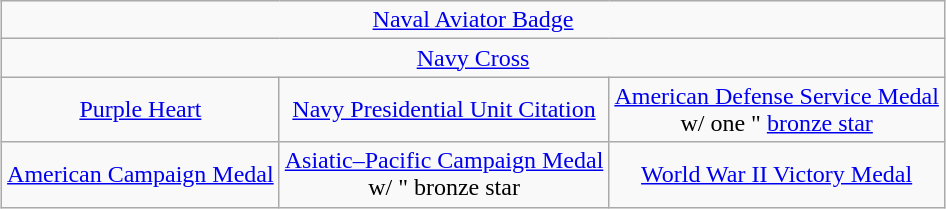<table class="wikitable" style="margin:1em auto; text-align:center;">
<tr>
<td colspan="3"><a href='#'>Naval Aviator Badge</a></td>
</tr>
<tr>
<td colspan="3"><a href='#'>Navy Cross</a></td>
</tr>
<tr>
<td><a href='#'>Purple Heart</a></td>
<td><a href='#'>Navy Presidential Unit Citation</a></td>
<td><a href='#'>American Defense Service Medal</a><br>w/ one " <a href='#'>bronze star</a></td>
</tr>
<tr>
<td><a href='#'>American Campaign Medal</a></td>
<td><a href='#'>Asiatic–Pacific Campaign Medal</a><br>w/ " bronze star</td>
<td><a href='#'>World War II Victory Medal</a></td>
</tr>
</table>
